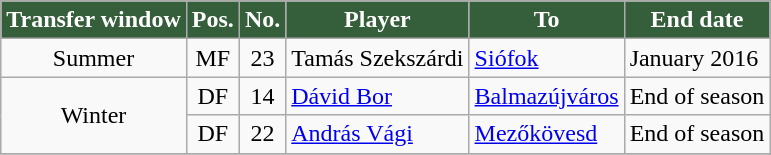<table class="wikitable plainrowheaders sortable">
<tr>
<th style="background-color:#355E3B;color:#FFFFFF">Transfer window</th>
<th style="background-color:#355E3B;color:#FFFFFF">Pos.</th>
<th style="background-color:#355E3B;color:#FFFFFF">No.</th>
<th style="background-color:#355E3B;color:#FFFFFF">Player</th>
<th style="background-color:#355E3B;color:#FFFFFF">To</th>
<th style="background-color:#355E3B;color:#FFFFFF">End date</th>
</tr>
<tr>
<td style="text-align:center;">Summer</td>
<td style="text-align:center;">MF</td>
<td style="text-align:center;">23</td>
<td style="text-align:left;"> Tamás Szekszárdi</td>
<td style="text-align:left;"><a href='#'>Siófok</a></td>
<td style="text-align:left;">January 2016</td>
</tr>
<tr>
<td rowspan="2" style="text-align:center;">Winter</td>
<td style="text-align:center;">DF</td>
<td style="text-align:center;">14</td>
<td style="text-align:left;"> <a href='#'>Dávid Bor</a></td>
<td style="text-align:left;"><a href='#'>Balmazújváros</a></td>
<td style="text-align:left;">End of season</td>
</tr>
<tr>
<td style="text-align:center;">DF</td>
<td style="text-align:center;">22</td>
<td style="text-align:left;"> <a href='#'>András Vági</a></td>
<td style="text-align:left;"><a href='#'>Mezőkövesd</a></td>
<td style="text-align:left;">End of season</td>
</tr>
<tr>
</tr>
</table>
